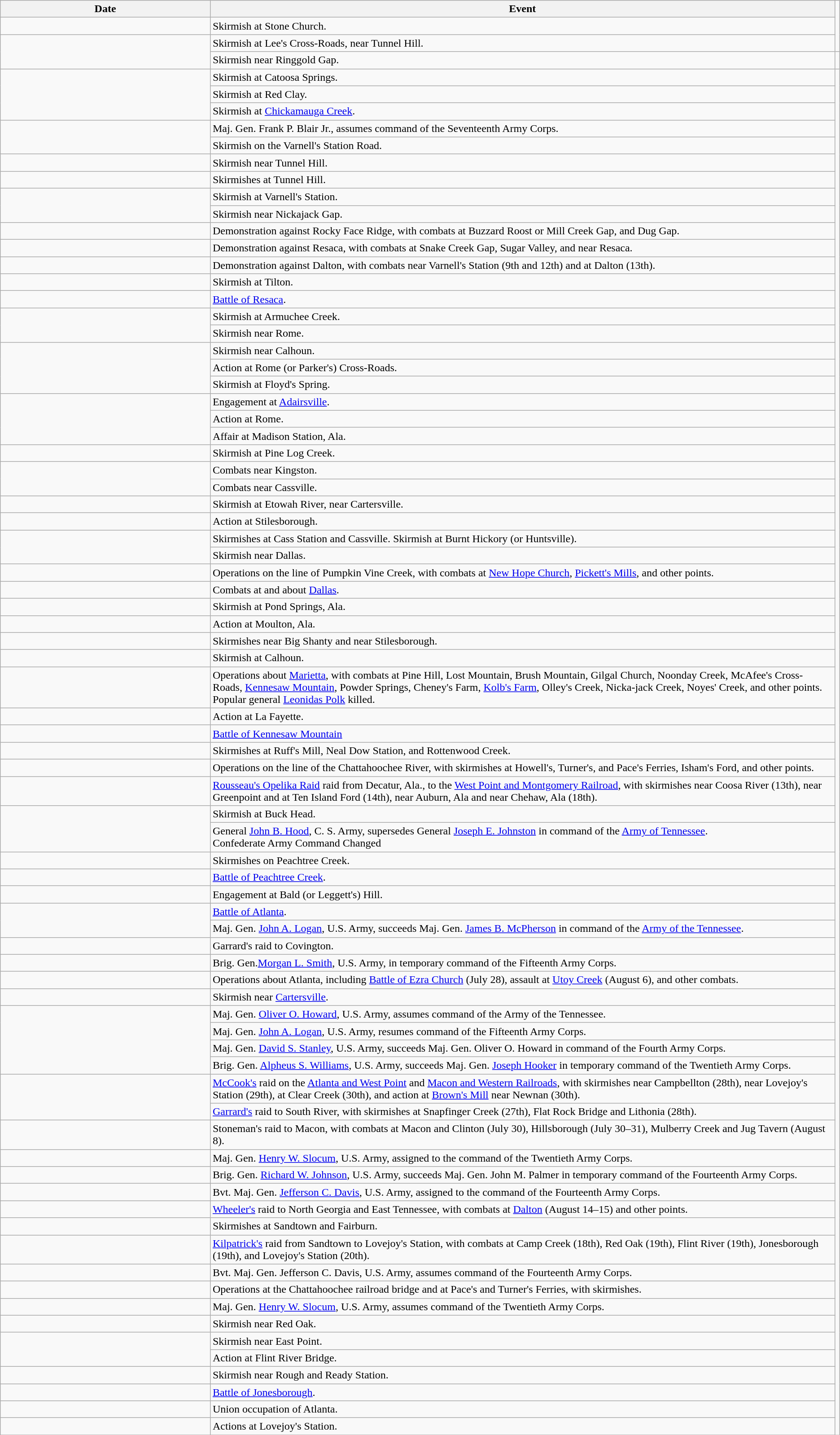<table class="wikitable">
<tr>
<th width=25%>Date</th>
<th>Event</th>
</tr>
<tr>
<td></td>
<td>Skirmish at Stone Church.</td>
</tr>
<tr>
<td rowspan=2></td>
<td>Skirmish at Lee's Cross-Roads, near Tunnel Hill.</td>
</tr>
<tr>
<td>Skirmish near Ringgold Gap.</td>
<td></td>
</tr>
<tr>
<td rowspan=3></td>
<td>Skirmish at Catoosa Springs.</td>
</tr>
<tr>
<td>Skirmish at Red Clay.</td>
</tr>
<tr>
<td>Skirmish at <a href='#'>Chickamauga Creek</a>.</td>
</tr>
<tr>
<td rowspan=2></td>
<td>Maj. Gen. Frank P. Blair Jr., assumes command of the Seventeenth Army Corps.</td>
</tr>
<tr>
<td>Skirmish on the Varnell's Station Road.</td>
</tr>
<tr>
<td></td>
<td>Skirmish near Tunnel Hill.</td>
</tr>
<tr>
<td></td>
<td>Skirmishes at Tunnel Hill.</td>
</tr>
<tr>
<td rowspan=2></td>
<td>Skirmish at Varnell's Station.</td>
</tr>
<tr>
<td>Skirmish near Nickajack Gap.</td>
</tr>
<tr>
<td></td>
<td>Demonstration against Rocky Face Ridge, with combats at Buzzard Roost or Mill Creek Gap, and Dug Gap.</td>
</tr>
<tr>
<td></td>
<td>Demonstration against Resaca, with combats at Snake Creek Gap, Sugar Valley, and near Resaca.</td>
</tr>
<tr>
<td></td>
<td>Demonstration against Dalton, with combats near Varnell's Station (9th and 12th) and at Dalton (13th).</td>
</tr>
<tr>
<td></td>
<td>Skirmish at Tilton.</td>
</tr>
<tr>
<td></td>
<td><a href='#'>Battle of Resaca</a>.</td>
</tr>
<tr>
<td rowspan=2></td>
<td>Skirmish at Armuchee Creek.</td>
</tr>
<tr>
<td>Skirmish near Rome.</td>
</tr>
<tr>
<td rowspan=3></td>
<td>Skirmish near Calhoun.</td>
</tr>
<tr>
<td>Action at Rome (or Parker's) Cross-Roads.</td>
</tr>
<tr>
<td>Skirmish at Floyd's Spring.</td>
</tr>
<tr>
<td rowspan=3></td>
<td>Engagement at <a href='#'>Adairsville</a>.</td>
</tr>
<tr>
<td>Action at Rome.</td>
</tr>
<tr>
<td>Affair at Madison Station, Ala.</td>
</tr>
<tr>
<td></td>
<td>Skirmish at Pine Log Creek.</td>
</tr>
<tr>
<td rowspan=2></td>
<td>Combats near Kingston.</td>
</tr>
<tr>
<td>Combats near Cassville.</td>
</tr>
<tr>
<td></td>
<td>Skirmish at Etowah River, near Cartersville.</td>
</tr>
<tr>
<td></td>
<td>Action at Stilesborough.</td>
</tr>
<tr>
<td rowspan=2></td>
<td>Skirmishes at Cass Station and Cassville. Skirmish at Burnt Hickory (or Huntsville).</td>
</tr>
<tr>
<td>Skirmish near Dallas.</td>
</tr>
<tr>
<td></td>
<td>Operations on the line of Pumpkin Vine Creek, with combats at <a href='#'>New Hope Church</a>, <a href='#'>Pickett's Mills</a>, and other points.</td>
</tr>
<tr>
<td></td>
<td>Combats at and about <a href='#'>Dallas</a>.</td>
</tr>
<tr>
<td></td>
<td>Skirmish at Pond Springs, Ala.</td>
</tr>
<tr>
<td></td>
<td>Action at Moulton, Ala.</td>
</tr>
<tr>
<td></td>
<td>Skirmishes near Big Shanty and near Stilesborough.</td>
</tr>
<tr>
<td></td>
<td>Skirmish at Calhoun.</td>
</tr>
<tr>
<td></td>
<td>Operations about <a href='#'>Marietta</a>, with combats at Pine Hill, Lost Mountain, Brush Mountain, Gilgal Church, Noonday Creek, McAfee's Cross-Roads, <a href='#'>Kennesaw Mountain</a>, Powder Springs, Cheney's Farm, <a href='#'>Kolb's Farm</a>, Olley's Creek, Nicka-jack Creek, Noyes' Creek, and other points. Popular general <a href='#'>Leonidas Polk</a> killed.</td>
</tr>
<tr>
<td></td>
<td>Action at La Fayette.</td>
</tr>
<tr>
<td></td>
<td><a href='#'>Battle of Kennesaw Mountain</a></td>
</tr>
<tr>
<td></td>
<td>Skirmishes at Ruff's Mill, Neal Dow Station, and Rottenwood Creek.</td>
</tr>
<tr>
<td></td>
<td>Operations on the line of the Chattahoochee River, with skirmishes at Howell's, Turner's, and Pace's Ferries, Isham's Ford, and other points.</td>
</tr>
<tr>
<td></td>
<td><a href='#'>Rousseau's Opelika Raid</a> raid from Decatur, Ala., to the <a href='#'>West Point and Montgomery Railroad</a>, with skirmishes near Coosa River (13th), near Greenpoint and at Ten Island Ford (14th), near Auburn, Ala and near Chehaw, Ala (18th).</td>
</tr>
<tr>
<td rowspan=2></td>
<td>Skirmish at Buck Head.</td>
</tr>
<tr>
<td>General <a href='#'>John B. Hood</a>, C. S. Army, supersedes General <a href='#'>Joseph E. Johnston</a> in command of the <a href='#'>Army of Tennessee</a>.<br>Confederate Army Command Changed</td>
</tr>
<tr>
<td></td>
<td>Skirmishes on Peachtree Creek.</td>
</tr>
<tr>
<td></td>
<td><a href='#'>Battle of Peachtree Creek</a>.</td>
</tr>
<tr>
<td></td>
<td>Engagement at Bald (or Leggett's) Hill.</td>
</tr>
<tr>
<td rowspan=2></td>
<td><a href='#'>Battle of Atlanta</a>.</td>
</tr>
<tr>
<td>Maj. Gen. <a href='#'>John A. Logan</a>, U.S. Army, succeeds Maj. Gen. <a href='#'>James B. McPherson</a> in command of the <a href='#'>Army of the Tennessee</a>.</td>
</tr>
<tr>
<td></td>
<td>Garrard's raid to Covington.</td>
</tr>
<tr>
<td></td>
<td>Brig. Gen.<a href='#'>Morgan L. Smith</a>, U.S. Army, in temporary command of the Fifteenth Army Corps.</td>
</tr>
<tr>
<td></td>
<td>Operations about Atlanta, including <a href='#'>Battle of Ezra Church</a> (July 28), assault at <a href='#'>Utoy Creek</a> (August 6), and other combats.</td>
</tr>
<tr>
<td></td>
<td>Skirmish near <a href='#'>Cartersville</a>.</td>
</tr>
<tr>
<td rowspan=4></td>
<td>Maj. Gen. <a href='#'>Oliver O. Howard</a>, U.S. Army, assumes command of the Army of the Tennessee.</td>
</tr>
<tr>
<td>Maj. Gen. <a href='#'>John A. Logan</a>, U.S. Army, resumes command of the Fifteenth Army Corps.</td>
</tr>
<tr>
<td>Maj. Gen. <a href='#'>David S. Stanley</a>, U.S. Army, succeeds Maj. Gen. Oliver O. Howard in command of the Fourth Army Corps.</td>
</tr>
<tr>
<td>Brig. Gen. <a href='#'>Alpheus S. Williams</a>, U.S. Army, succeeds Maj. Gen. <a href='#'>Joseph Hooker</a> in temporary command of the Twentieth Army Corps.</td>
</tr>
<tr>
<td rowspan=2></td>
<td><a href='#'>McCook's</a> raid on the <a href='#'>Atlanta and West Point</a> and <a href='#'>Macon and Western Railroads</a>, with skirmishes near Campbellton (28th), near Lovejoy's Station (29th), at Clear Creek (30th), and action at <a href='#'>Brown's Mill</a> near Newnan (30th).</td>
</tr>
<tr>
<td><a href='#'>Garrard's</a> raid to South River, with skirmishes at Snapfinger Creek (27th), Flat Rock Bridge and Lithonia (28th).</td>
</tr>
<tr>
<td></td>
<td>Stoneman's raid to Macon, with combats at Macon and Clinton (July 30), Hillsborough (July 30–31), Mulberry Creek and Jug Tavern (August 8).</td>
</tr>
<tr>
<td></td>
<td>Maj. Gen. <a href='#'>Henry W. Slocum</a>, U.S. Army, assigned to the command of the Twentieth Army Corps.</td>
</tr>
<tr>
<td></td>
<td>Brig. Gen. <a href='#'>Richard W. Johnson</a>, U.S. Army, succeeds Maj. Gen. John M. Palmer in temporary command of the Fourteenth Army Corps.</td>
</tr>
<tr>
<td></td>
<td>Bvt. Maj. Gen. <a href='#'>Jefferson C. Davis</a>, U.S. Army, assigned to the command of the Fourteenth Army Corps.</td>
</tr>
<tr>
<td></td>
<td><a href='#'>Wheeler's</a> raid to North Georgia and East Tennessee, with combats at <a href='#'>Dalton</a> (August 14–15) and other points.</td>
</tr>
<tr>
<td></td>
<td>Skirmishes at Sandtown and Fairburn.</td>
</tr>
<tr>
<td></td>
<td><a href='#'>Kilpatrick's</a> raid from Sandtown to Lovejoy's Station, with combats at Camp Creek (18th), Red Oak (19th), Flint River (19th), Jonesborough (19th), and Lovejoy's Station (20th).</td>
</tr>
<tr>
<td></td>
<td>Bvt. Maj. Gen. Jefferson C. Davis, U.S. Army, assumes command of the Fourteenth Army Corps.</td>
</tr>
<tr>
<td></td>
<td>Operations at the Chattahoochee railroad bridge and at Pace's and Turner's Ferries, with skirmishes.</td>
</tr>
<tr>
<td></td>
<td>Maj. Gen. <a href='#'>Henry W. Slocum</a>, U.S. Army, assumes command of the Twentieth Army Corps.</td>
</tr>
<tr>
<td></td>
<td>Skirmish near Red Oak.</td>
</tr>
<tr>
<td rowspan=2></td>
<td>Skirmish near East Point.</td>
</tr>
<tr>
<td>Action at Flint River Bridge.</td>
</tr>
<tr>
<td></td>
<td>Skirmish near Rough and Ready Station.</td>
</tr>
<tr>
<td></td>
<td><a href='#'>Battle of Jonesborough</a>.</td>
</tr>
<tr>
<td></td>
<td>Union occupation of Atlanta.</td>
</tr>
<tr>
<td></td>
<td>Actions at Lovejoy's Station.</td>
</tr>
<tr>
</tr>
</table>
